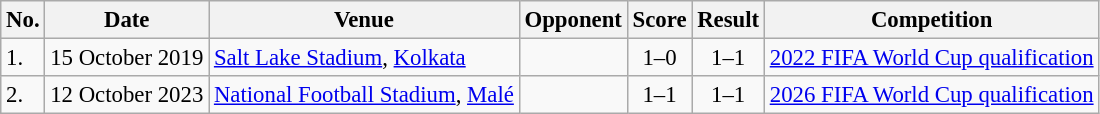<table class="wikitable" style="font-size:95%">
<tr>
<th>No.</th>
<th>Date</th>
<th>Venue</th>
<th>Opponent</th>
<th>Score</th>
<th>Result</th>
<th>Competition</th>
</tr>
<tr>
<td>1.</td>
<td>15 October 2019</td>
<td><a href='#'>Salt Lake Stadium</a>, <a href='#'>Kolkata</a></td>
<td></td>
<td align=center>1–0</td>
<td align=center>1–1</td>
<td><a href='#'>2022 FIFA World Cup qualification</a></td>
</tr>
<tr>
<td>2.</td>
<td>12 October 2023</td>
<td><a href='#'>National Football Stadium</a>, <a href='#'>Malé</a></td>
<td></td>
<td align=center>1–1</td>
<td align=center>1–1</td>
<td><a href='#'>2026 FIFA World Cup qualification</a></td>
</tr>
</table>
